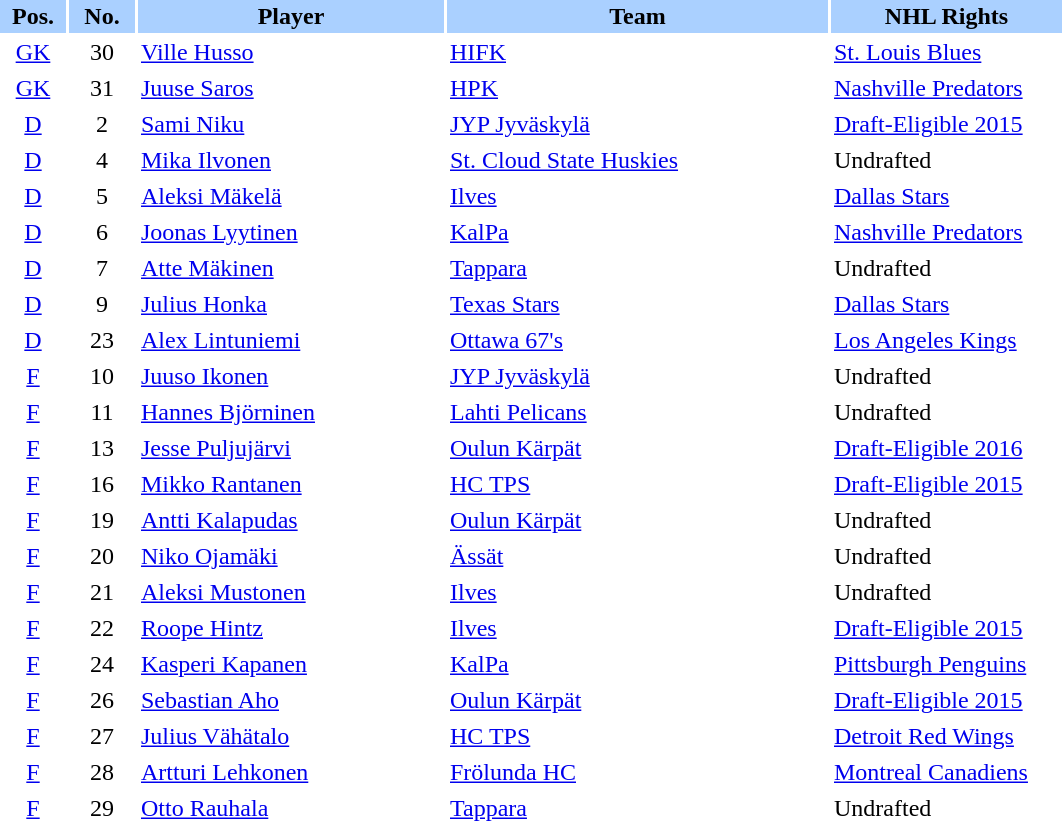<table border="0" cellspacing="2" cellpadding="2">
<tr bgcolor=AAD0FF>
<th width=40>Pos.</th>
<th width=40>No.</th>
<th width=200>Player</th>
<th width=250>Team</th>
<th width=150>NHL Rights</th>
</tr>
<tr>
<td style="text-align:center;"><a href='#'>GK</a></td>
<td style="text-align:center;">30</td>
<td><a href='#'>Ville Husso</a></td>
<td> <a href='#'>HIFK</a></td>
<td><a href='#'>St. Louis Blues</a></td>
</tr>
<tr>
<td style="text-align:center;"><a href='#'>GK</a></td>
<td style="text-align:center;">31</td>
<td><a href='#'>Juuse Saros</a></td>
<td> <a href='#'>HPK</a></td>
<td><a href='#'>Nashville Predators</a></td>
</tr>
<tr>
<td style="text-align:center;"><a href='#'>D</a></td>
<td style="text-align:center;">2</td>
<td><a href='#'>Sami Niku</a></td>
<td> <a href='#'>JYP Jyväskylä</a></td>
<td><a href='#'>Draft-Eligible 2015</a></td>
</tr>
<tr>
<td style="text-align:center;"><a href='#'>D</a></td>
<td style="text-align:center;">4</td>
<td><a href='#'>Mika Ilvonen</a></td>
<td> <a href='#'>St. Cloud State Huskies</a></td>
<td>Undrafted</td>
</tr>
<tr>
<td style="text-align:center;"><a href='#'>D</a></td>
<td style="text-align:center;">5</td>
<td><a href='#'>Aleksi Mäkelä</a></td>
<td> <a href='#'>Ilves</a></td>
<td><a href='#'>Dallas Stars</a></td>
</tr>
<tr>
<td style="text-align:center;"><a href='#'>D</a></td>
<td style="text-align:center;">6</td>
<td><a href='#'>Joonas Lyytinen</a></td>
<td> <a href='#'>KalPa</a></td>
<td><a href='#'>Nashville Predators</a></td>
</tr>
<tr>
<td style="text-align:center;"><a href='#'>D</a></td>
<td style="text-align:center;">7</td>
<td><a href='#'>Atte Mäkinen</a></td>
<td> <a href='#'>Tappara</a></td>
<td>Undrafted</td>
</tr>
<tr>
<td style="text-align:center;"><a href='#'>D</a></td>
<td style="text-align:center;">9</td>
<td><a href='#'>Julius Honka</a></td>
<td> <a href='#'>Texas Stars</a></td>
<td><a href='#'>Dallas Stars</a></td>
</tr>
<tr>
<td style="text-align:center;"><a href='#'>D</a></td>
<td style="text-align:center;">23</td>
<td><a href='#'>Alex Lintuniemi</a></td>
<td> <a href='#'>Ottawa 67's</a></td>
<td><a href='#'>Los Angeles Kings</a></td>
</tr>
<tr>
<td style="text-align:center;"><a href='#'>F</a></td>
<td style="text-align:center;">10</td>
<td><a href='#'>Juuso Ikonen</a></td>
<td> <a href='#'>JYP Jyväskylä</a></td>
<td>Undrafted</td>
</tr>
<tr>
<td style="text-align:center;"><a href='#'>F</a></td>
<td style="text-align:center;">11</td>
<td><a href='#'>Hannes Björninen</a></td>
<td> <a href='#'>Lahti Pelicans</a></td>
<td>Undrafted</td>
</tr>
<tr>
<td style="text-align:center;"><a href='#'>F</a></td>
<td style="text-align:center;">13</td>
<td><a href='#'>Jesse Puljujärvi</a></td>
<td> <a href='#'>Oulun Kärpät</a></td>
<td><a href='#'>Draft-Eligible 2016</a></td>
</tr>
<tr>
<td style="text-align:center;"><a href='#'>F</a></td>
<td style="text-align:center;">16</td>
<td><a href='#'>Mikko Rantanen</a></td>
<td> <a href='#'>HC TPS</a></td>
<td><a href='#'>Draft-Eligible 2015</a></td>
</tr>
<tr>
<td style="text-align:center;"><a href='#'>F</a></td>
<td style="text-align:center;">19</td>
<td><a href='#'>Antti Kalapudas</a></td>
<td> <a href='#'>Oulun Kärpät</a></td>
<td>Undrafted</td>
</tr>
<tr>
<td style="text-align:center;"><a href='#'>F</a></td>
<td style="text-align:center;">20</td>
<td><a href='#'>Niko Ojamäki</a></td>
<td> <a href='#'>Ässät</a></td>
<td>Undrafted</td>
</tr>
<tr>
<td style="text-align:center;"><a href='#'>F</a></td>
<td style="text-align:center;">21</td>
<td><a href='#'>Aleksi Mustonen</a></td>
<td> <a href='#'>Ilves</a></td>
<td>Undrafted</td>
</tr>
<tr>
<td style="text-align:center;"><a href='#'>F</a></td>
<td style="text-align:center;">22</td>
<td><a href='#'>Roope Hintz</a></td>
<td> <a href='#'>Ilves</a></td>
<td><a href='#'>Draft-Eligible 2015</a></td>
</tr>
<tr>
<td style="text-align:center;"><a href='#'>F</a></td>
<td style="text-align:center;">24</td>
<td><a href='#'>Kasperi Kapanen</a></td>
<td> <a href='#'>KalPa</a></td>
<td><a href='#'>Pittsburgh Penguins</a></td>
</tr>
<tr>
<td style="text-align:center;"><a href='#'>F</a></td>
<td style="text-align:center;">26</td>
<td><a href='#'>Sebastian Aho</a></td>
<td> <a href='#'>Oulun Kärpät</a></td>
<td><a href='#'>Draft-Eligible 2015</a></td>
</tr>
<tr>
<td style="text-align:center;"><a href='#'>F</a></td>
<td style="text-align:center;">27</td>
<td><a href='#'>Julius Vähätalo</a></td>
<td> <a href='#'>HC TPS</a></td>
<td><a href='#'>Detroit Red Wings</a></td>
</tr>
<tr>
<td style="text-align:center;"><a href='#'>F</a></td>
<td style="text-align:center;">28</td>
<td><a href='#'>Artturi Lehkonen</a></td>
<td> <a href='#'>Frölunda HC</a></td>
<td><a href='#'>Montreal Canadiens</a></td>
</tr>
<tr>
<td style="text-align:center;"><a href='#'>F</a></td>
<td style="text-align:center;">29</td>
<td><a href='#'>Otto Rauhala</a></td>
<td> <a href='#'>Tappara</a></td>
<td>Undrafted</td>
</tr>
</table>
